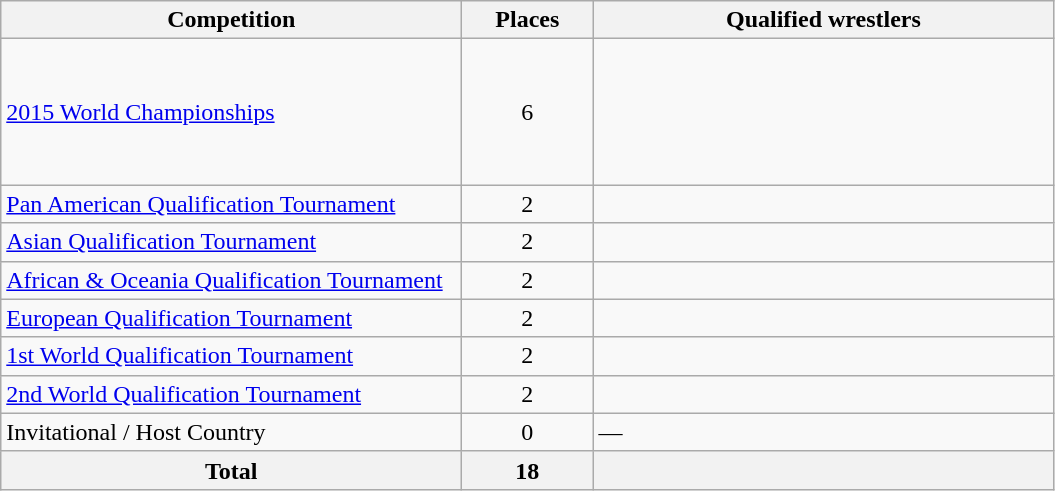<table class = "wikitable">
<tr>
<th width=300>Competition</th>
<th width=80>Places</th>
<th width=300>Qualified wrestlers</th>
</tr>
<tr>
<td><a href='#'>2015 World Championships</a></td>
<td align="center">6</td>
<td><br><br><br><br><br></td>
</tr>
<tr>
<td><a href='#'>Pan American Qualification Tournament</a></td>
<td align="center">2</td>
<td><br></td>
</tr>
<tr>
<td><a href='#'>Asian Qualification Tournament</a></td>
<td align="center">2</td>
<td><br></td>
</tr>
<tr>
<td><a href='#'>African & Oceania Qualification Tournament</a></td>
<td align="center">2</td>
<td><br></td>
</tr>
<tr>
<td><a href='#'>European Qualification Tournament</a></td>
<td align="center">2</td>
<td><br></td>
</tr>
<tr>
<td><a href='#'>1st World Qualification Tournament</a></td>
<td align="center">2</td>
<td><br></td>
</tr>
<tr>
<td><a href='#'>2nd World Qualification Tournament</a></td>
<td align="center">2</td>
<td><br></td>
</tr>
<tr>
<td>Invitational / Host Country</td>
<td align="center">0</td>
<td>—</td>
</tr>
<tr>
<th>Total</th>
<th>18</th>
<th></th>
</tr>
</table>
